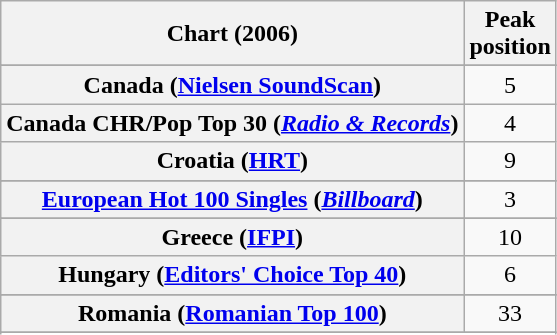<table class="wikitable sortable plainrowheaders" style="text-align:center">
<tr>
<th>Chart (2006)</th>
<th>Peak<br>position</th>
</tr>
<tr>
</tr>
<tr>
</tr>
<tr>
</tr>
<tr>
</tr>
<tr>
</tr>
<tr>
<th scope="row">Canada (<a href='#'>Nielsen SoundScan</a>)</th>
<td>5</td>
</tr>
<tr>
<th scope="row">Canada CHR/Pop Top 30 (<em><a href='#'>Radio & Records</a></em>)</th>
<td>4</td>
</tr>
<tr>
<th scope="row">Croatia (<a href='#'>HRT</a>)</th>
<td>9</td>
</tr>
<tr>
</tr>
<tr>
</tr>
<tr>
<th scope="row"><a href='#'>European Hot 100 Singles</a> (<em><a href='#'>Billboard</a></em>)</th>
<td>3</td>
</tr>
<tr>
</tr>
<tr>
</tr>
<tr>
</tr>
<tr>
<th scope="row">Greece (<a href='#'>IFPI</a>)</th>
<td>10</td>
</tr>
<tr>
<th scope="row">Hungary (<a href='#'>Editors' Choice Top 40</a>)</th>
<td>6</td>
</tr>
<tr>
</tr>
<tr>
</tr>
<tr>
</tr>
<tr>
</tr>
<tr>
</tr>
<tr>
</tr>
<tr>
<th scope="row">Romania (<a href='#'>Romanian Top 100</a>)</th>
<td>33</td>
</tr>
<tr>
</tr>
<tr>
</tr>
<tr>
</tr>
<tr>
</tr>
<tr>
</tr>
<tr>
</tr>
<tr>
</tr>
<tr>
</tr>
<tr>
</tr>
</table>
